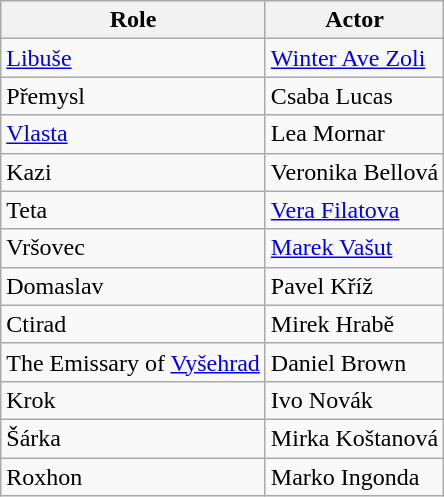<table class="wikitable">
<tr>
<th>Role</th>
<th>Actor</th>
</tr>
<tr>
<td><a href='#'>Libuše</a></td>
<td><a href='#'>Winter Ave Zoli</a></td>
</tr>
<tr>
<td>Přemysl</td>
<td>Csaba Lucas</td>
</tr>
<tr>
<td><a href='#'>Vlasta</a></td>
<td>Lea Mornar</td>
</tr>
<tr>
<td>Kazi</td>
<td>Veronika Bellová</td>
</tr>
<tr>
<td>Teta</td>
<td><a href='#'>Vera Filatova</a></td>
</tr>
<tr>
<td>Vršovec</td>
<td><a href='#'>Marek Vašut</a></td>
</tr>
<tr>
<td>Domaslav</td>
<td>Pavel Kříž</td>
</tr>
<tr>
<td>Ctirad</td>
<td>Mirek Hrabě</td>
</tr>
<tr>
<td>The Emissary of <a href='#'>Vyšehrad</a></td>
<td>Daniel Brown</td>
</tr>
<tr>
<td>Krok</td>
<td>Ivo Novák</td>
</tr>
<tr>
<td>Šárka</td>
<td>Mirka Koštanová</td>
</tr>
<tr>
<td>Roxhon</td>
<td>Marko Ingonda</td>
</tr>
</table>
